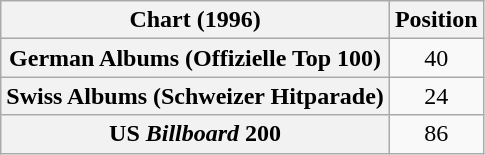<table class="wikitable sortable plainrowheaders" style="text-align:center">
<tr>
<th scope="col">Chart (1996)</th>
<th scope="col">Position</th>
</tr>
<tr>
<th scope="row">German Albums (Offizielle Top 100)</th>
<td>40</td>
</tr>
<tr>
<th scope="row">Swiss Albums (Schweizer Hitparade)</th>
<td>24</td>
</tr>
<tr>
<th scope="row">US <em>Billboard</em> 200</th>
<td>86</td>
</tr>
</table>
